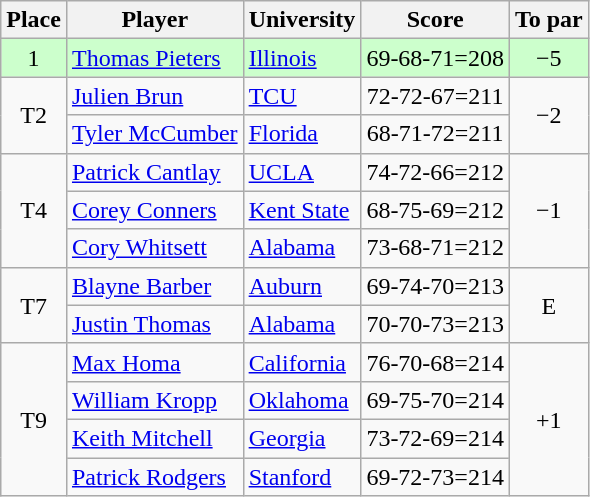<table class="wikitable">
<tr>
<th>Place</th>
<th>Player</th>
<th>University</th>
<th>Score</th>
<th>To par</th>
</tr>
<tr style="background:#ccffcc;">
<td align=center>1</td>
<td><a href='#'>Thomas Pieters</a></td>
<td><a href='#'>Illinois</a></td>
<td align=center>69-68-71=208</td>
<td align=center>−5</td>
</tr>
<tr>
<td rowspan=2 align=center>T2</td>
<td><a href='#'>Julien Brun</a></td>
<td><a href='#'>TCU</a></td>
<td align=center>72-72-67=211</td>
<td rowspan=2 align=center>−2</td>
</tr>
<tr>
<td><a href='#'>Tyler McCumber</a></td>
<td><a href='#'>Florida</a></td>
<td align=center>68-71-72=211</td>
</tr>
<tr>
<td rowspan=3 align=center>T4</td>
<td><a href='#'>Patrick Cantlay</a></td>
<td><a href='#'>UCLA</a></td>
<td align=center>74-72-66=212</td>
<td rowspan=3 align=center>−1</td>
</tr>
<tr>
<td><a href='#'>Corey Conners</a></td>
<td><a href='#'>Kent State</a></td>
<td align=center>68-75-69=212</td>
</tr>
<tr>
<td><a href='#'>Cory Whitsett</a></td>
<td><a href='#'>Alabama</a></td>
<td align=center>73-68-71=212</td>
</tr>
<tr>
<td rowspan=2 align=center>T7</td>
<td><a href='#'>Blayne Barber</a></td>
<td><a href='#'>Auburn</a></td>
<td align=center>69-74-70=213</td>
<td rowspan=2 align=center>E</td>
</tr>
<tr>
<td><a href='#'>Justin Thomas</a></td>
<td><a href='#'>Alabama</a></td>
<td align=center>70-70-73=213</td>
</tr>
<tr>
<td rowspan=4 align=center>T9</td>
<td><a href='#'>Max Homa</a></td>
<td><a href='#'>California</a></td>
<td align=center>76-70-68=214</td>
<td rowspan=4 align=center>+1</td>
</tr>
<tr>
<td><a href='#'>William Kropp</a></td>
<td><a href='#'>Oklahoma</a></td>
<td align=center>69-75-70=214</td>
</tr>
<tr>
<td><a href='#'>Keith Mitchell</a></td>
<td><a href='#'>Georgia</a></td>
<td align=center>73-72-69=214</td>
</tr>
<tr>
<td><a href='#'>Patrick Rodgers</a></td>
<td><a href='#'>Stanford</a></td>
<td align=center>69-72-73=214</td>
</tr>
</table>
